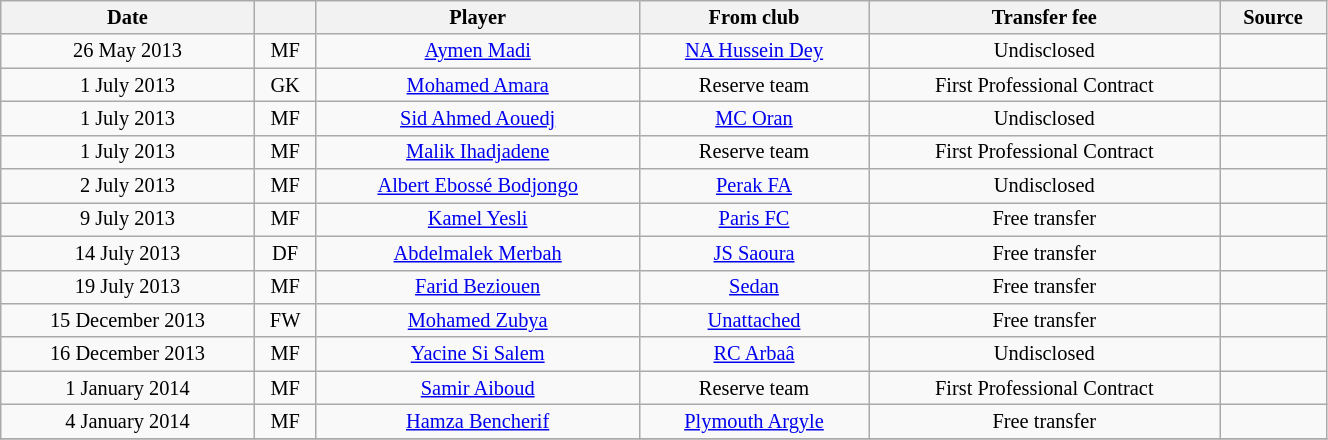<table class="wikitable sortable" style="width:70%; text-align:center; font-size:85%; text-align:centre;">
<tr>
<th>Date</th>
<th></th>
<th>Player</th>
<th>From club</th>
<th>Transfer fee</th>
<th>Source</th>
</tr>
<tr>
<td>26 May 2013</td>
<td>MF</td>
<td> <a href='#'>Aymen Madi</a></td>
<td><a href='#'>NA Hussein Dey</a></td>
<td>Undisclosed</td>
<td></td>
</tr>
<tr>
<td>1 July 2013</td>
<td>GK</td>
<td> <a href='#'>Mohamed Amara</a></td>
<td>Reserve team</td>
<td>First Professional Contract</td>
<td></td>
</tr>
<tr>
<td>1 July 2013</td>
<td>MF</td>
<td> <a href='#'>Sid Ahmed Aouedj</a></td>
<td><a href='#'>MC Oran</a></td>
<td>Undisclosed</td>
<td></td>
</tr>
<tr>
<td>1 July 2013</td>
<td>MF</td>
<td> <a href='#'>Malik Ihadjadene</a></td>
<td>Reserve team</td>
<td>First Professional Contract</td>
<td></td>
</tr>
<tr>
<td>2 July 2013</td>
<td>MF</td>
<td> <a href='#'>Albert Ebossé Bodjongo</a></td>
<td> <a href='#'>Perak FA</a></td>
<td>Undisclosed</td>
<td></td>
</tr>
<tr>
<td>9 July 2013</td>
<td>MF</td>
<td> <a href='#'>Kamel Yesli</a></td>
<td> <a href='#'>Paris FC</a></td>
<td>Free transfer</td>
<td></td>
</tr>
<tr>
<td>14 July 2013</td>
<td>DF</td>
<td> <a href='#'>Abdelmalek Merbah</a></td>
<td><a href='#'>JS Saoura</a></td>
<td>Free transfer</td>
<td></td>
</tr>
<tr>
<td>19 July 2013</td>
<td>MF</td>
<td> <a href='#'>Farid Beziouen</a></td>
<td> <a href='#'>Sedan</a></td>
<td>Free transfer</td>
<td></td>
</tr>
<tr>
<td>15 December 2013</td>
<td>FW</td>
<td> <a href='#'>Mohamed Zubya</a></td>
<td><a href='#'>Unattached</a></td>
<td>Free transfer</td>
<td></td>
</tr>
<tr>
<td>16 December 2013</td>
<td>MF</td>
<td> <a href='#'>Yacine Si Salem</a></td>
<td><a href='#'>RC Arbaâ</a></td>
<td>Undisclosed</td>
<td></td>
</tr>
<tr>
<td>1 January 2014</td>
<td>MF</td>
<td> <a href='#'>Samir Aiboud</a></td>
<td>Reserve team</td>
<td>First Professional Contract</td>
<td></td>
</tr>
<tr>
<td>4 January 2014</td>
<td>MF</td>
<td> <a href='#'>Hamza Bencherif</a></td>
<td> <a href='#'>Plymouth Argyle</a></td>
<td>Free transfer</td>
<td></td>
</tr>
<tr>
</tr>
</table>
